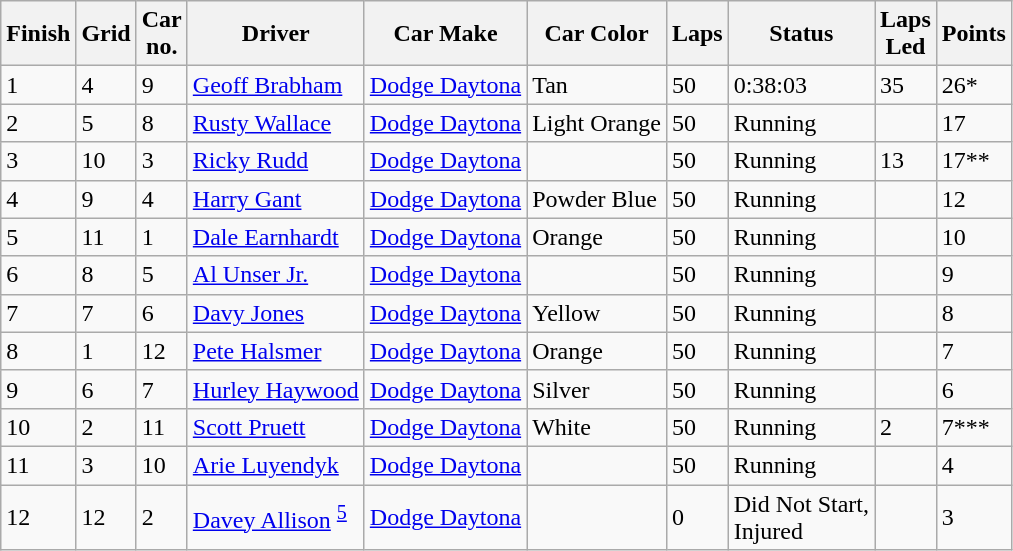<table class="wikitable">
<tr>
<th>Finish</th>
<th>Grid</th>
<th>Car<br>no.</th>
<th>Driver</th>
<th>Car Make</th>
<th>Car Color</th>
<th>Laps</th>
<th>Status</th>
<th>Laps<br>Led</th>
<th>Points</th>
</tr>
<tr>
<td>1</td>
<td>4</td>
<td>9</td>
<td> <a href='#'>Geoff Brabham</a></td>
<td><a href='#'>Dodge Daytona</a></td>
<td><div> Tan</div></td>
<td>50</td>
<td>0:38:03</td>
<td>35</td>
<td>26*</td>
</tr>
<tr>
<td>2</td>
<td>5</td>
<td>8</td>
<td> <a href='#'>Rusty Wallace</a></td>
<td><a href='#'>Dodge Daytona</a></td>
<td><div> Light Orange</div></td>
<td>50</td>
<td>Running</td>
<td></td>
<td>17</td>
</tr>
<tr>
<td>3</td>
<td>10</td>
<td>3</td>
<td> <a href='#'>Ricky Rudd</a></td>
<td><a href='#'>Dodge Daytona</a></td>
<td><div></div></td>
<td>50</td>
<td>Running</td>
<td>13</td>
<td>17**</td>
</tr>
<tr>
<td>4</td>
<td>9</td>
<td>4</td>
<td> <a href='#'>Harry Gant</a></td>
<td><a href='#'>Dodge Daytona</a></td>
<td><div> Powder Blue</div></td>
<td>50</td>
<td>Running</td>
<td></td>
<td>12</td>
</tr>
<tr>
<td>5</td>
<td>11</td>
<td>1</td>
<td> <a href='#'>Dale Earnhardt</a></td>
<td><a href='#'>Dodge Daytona</a></td>
<td><div> Orange</div></td>
<td>50</td>
<td>Running</td>
<td></td>
<td>10</td>
</tr>
<tr>
<td>6</td>
<td>8</td>
<td>5</td>
<td> <a href='#'>Al Unser Jr.</a></td>
<td><a href='#'>Dodge Daytona</a></td>
<td><div></div></td>
<td>50</td>
<td>Running</td>
<td></td>
<td>9</td>
</tr>
<tr>
<td>7</td>
<td>7</td>
<td>6</td>
<td> <a href='#'>Davy Jones</a></td>
<td><a href='#'>Dodge Daytona</a></td>
<td><div> Yellow</div></td>
<td>50</td>
<td>Running</td>
<td></td>
<td>8</td>
</tr>
<tr>
<td>8</td>
<td>1</td>
<td>12</td>
<td> <a href='#'>Pete Halsmer</a></td>
<td><a href='#'>Dodge Daytona</a></td>
<td><div> Orange</div></td>
<td>50</td>
<td>Running</td>
<td></td>
<td>7</td>
</tr>
<tr>
<td>9</td>
<td>6</td>
<td>7</td>
<td> <a href='#'>Hurley Haywood</a></td>
<td><a href='#'>Dodge Daytona</a></td>
<td><div> Silver</div></td>
<td>50</td>
<td>Running</td>
<td></td>
<td>6</td>
</tr>
<tr>
<td>10</td>
<td>2</td>
<td>11</td>
<td> <a href='#'>Scott Pruett</a></td>
<td><a href='#'>Dodge Daytona</a></td>
<td><div> White</div></td>
<td>50</td>
<td>Running</td>
<td>2</td>
<td>7***</td>
</tr>
<tr>
<td>11</td>
<td>3</td>
<td>10</td>
<td> <a href='#'>Arie Luyendyk</a></td>
<td><a href='#'>Dodge Daytona</a></td>
<td><div></div></td>
<td>50</td>
<td>Running</td>
<td></td>
<td>4</td>
</tr>
<tr>
<td>12</td>
<td>12</td>
<td>2</td>
<td> <a href='#'>Davey Allison</a> <sup><a href='#'>5</a></sup></td>
<td><a href='#'>Dodge Daytona</a></td>
<td><div></div></td>
<td>0</td>
<td>Did Not Start,<br>Injured</td>
<td></td>
<td>3</td>
</tr>
</table>
